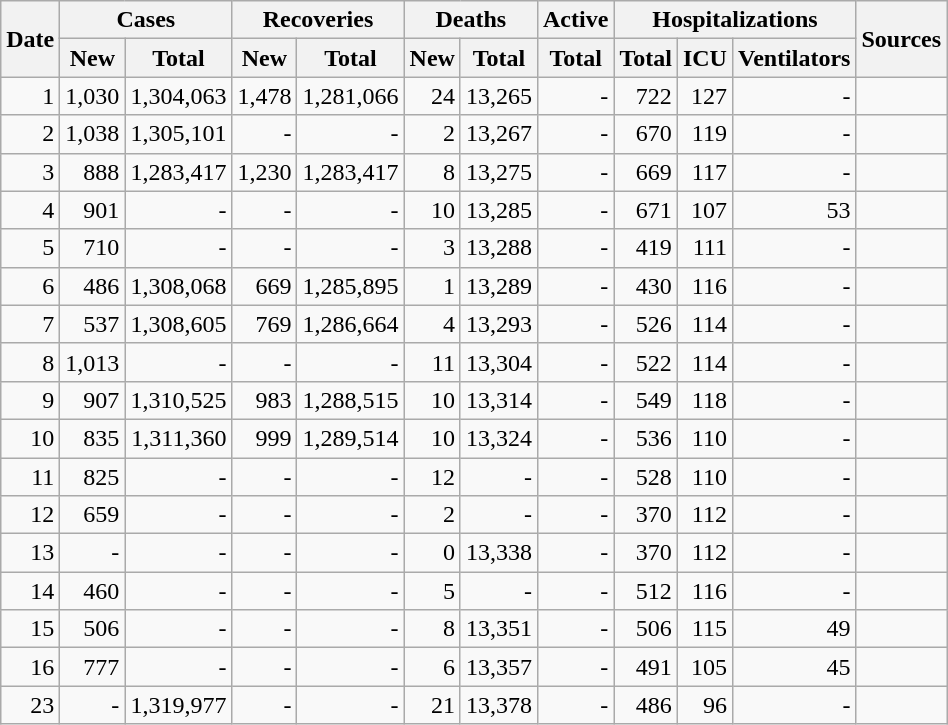<table class="wikitable sortable mw-collapsible mw-collapsed sticky-header-multi sort-under" style="text-align:right;">
<tr>
<th rowspan=2>Date</th>
<th colspan=2>Cases</th>
<th colspan=2>Recoveries</th>
<th colspan=2>Deaths</th>
<th colspan=1>Active</th>
<th colspan=3>Hospitalizations</th>
<th rowspan=2 class="unsortable">Sources</th>
</tr>
<tr>
<th>New</th>
<th>Total</th>
<th>New</th>
<th>Total</th>
<th>New</th>
<th>Total</th>
<th>Total</th>
<th>Total</th>
<th>ICU</th>
<th>Ventilators</th>
</tr>
<tr>
<td>1</td>
<td>1,030</td>
<td>1,304,063</td>
<td>1,478</td>
<td>1,281,066</td>
<td>24</td>
<td>13,265</td>
<td>-</td>
<td>722</td>
<td>127</td>
<td>-</td>
<td></td>
</tr>
<tr>
<td>2</td>
<td>1,038</td>
<td>1,305,101</td>
<td>-</td>
<td>-</td>
<td>2</td>
<td>13,267</td>
<td>-</td>
<td>670</td>
<td>119</td>
<td>-</td>
<td></td>
</tr>
<tr>
<td>3</td>
<td>888</td>
<td>1,283,417</td>
<td>1,230</td>
<td>1,283,417</td>
<td>8</td>
<td>13,275</td>
<td>-</td>
<td>669</td>
<td>117</td>
<td>-</td>
<td></td>
</tr>
<tr>
<td>4</td>
<td>901</td>
<td>-</td>
<td>-</td>
<td>-</td>
<td>10</td>
<td>13,285</td>
<td>-</td>
<td>671</td>
<td>107</td>
<td>53</td>
<td></td>
</tr>
<tr>
<td>5</td>
<td>710</td>
<td>-</td>
<td>-</td>
<td>-</td>
<td>3</td>
<td>13,288</td>
<td>-</td>
<td>419</td>
<td>111</td>
<td>-</td>
<td></td>
</tr>
<tr>
<td>6</td>
<td>486</td>
<td>1,308,068</td>
<td>669</td>
<td>1,285,895</td>
<td>1</td>
<td>13,289</td>
<td>-</td>
<td>430</td>
<td>116</td>
<td>-</td>
<td></td>
</tr>
<tr>
<td>7</td>
<td>537</td>
<td>1,308,605</td>
<td>769</td>
<td>1,286,664</td>
<td>4</td>
<td>13,293</td>
<td>-</td>
<td>526</td>
<td>114</td>
<td>-</td>
<td></td>
</tr>
<tr>
<td>8</td>
<td>1,013</td>
<td>-</td>
<td>-</td>
<td>-</td>
<td>11</td>
<td>13,304</td>
<td>-</td>
<td>522</td>
<td>114</td>
<td>-</td>
<td></td>
</tr>
<tr>
<td>9</td>
<td>907</td>
<td>1,310,525</td>
<td>983</td>
<td>1,288,515</td>
<td>10</td>
<td>13,314</td>
<td>-</td>
<td>549</td>
<td>118</td>
<td>-</td>
<td></td>
</tr>
<tr>
<td>10</td>
<td>835</td>
<td>1,311,360</td>
<td>999</td>
<td>1,289,514</td>
<td>10</td>
<td>13,324</td>
<td>-</td>
<td>536</td>
<td>110</td>
<td>-</td>
<td></td>
</tr>
<tr>
<td>11</td>
<td>825</td>
<td>-</td>
<td>-</td>
<td>-</td>
<td>12</td>
<td>-</td>
<td>-</td>
<td>528</td>
<td>110</td>
<td>-</td>
<td></td>
</tr>
<tr>
<td>12</td>
<td>659</td>
<td>-</td>
<td>-</td>
<td>-</td>
<td>2</td>
<td>-</td>
<td>-</td>
<td>370</td>
<td>112</td>
<td>-</td>
<td></td>
</tr>
<tr>
<td>13</td>
<td>-</td>
<td>-</td>
<td>-</td>
<td>-</td>
<td>0</td>
<td>13,338</td>
<td>-</td>
<td>370</td>
<td>112</td>
<td>-</td>
<td></td>
</tr>
<tr>
<td>14</td>
<td>460</td>
<td>-</td>
<td>-</td>
<td>-</td>
<td>5</td>
<td>-</td>
<td>-</td>
<td>512</td>
<td>116</td>
<td>-</td>
<td></td>
</tr>
<tr>
<td>15</td>
<td>506</td>
<td>-</td>
<td>-</td>
<td>-</td>
<td>8</td>
<td>13,351</td>
<td>-</td>
<td>506</td>
<td>115</td>
<td>49</td>
<td></td>
</tr>
<tr>
<td>16</td>
<td>777</td>
<td>-</td>
<td>-</td>
<td>-</td>
<td>6</td>
<td>13,357</td>
<td>-</td>
<td>491</td>
<td>105</td>
<td>45</td>
<td></td>
</tr>
<tr>
<td>23</td>
<td>-</td>
<td>1,319,977</td>
<td>-</td>
<td>-</td>
<td>21</td>
<td>13,378</td>
<td>-</td>
<td>486</td>
<td>96</td>
<td>-</td>
<td></td>
</tr>
</table>
